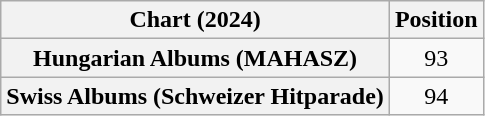<table class="wikitable sortable plainrowheaders" style="text-align:center">
<tr>
<th scope="col">Chart (2024)</th>
<th scope="col">Position</th>
</tr>
<tr>
<th scope="row">Hungarian Albums (MAHASZ)</th>
<td>93</td>
</tr>
<tr>
<th scope="row">Swiss Albums (Schweizer Hitparade)</th>
<td>94</td>
</tr>
</table>
